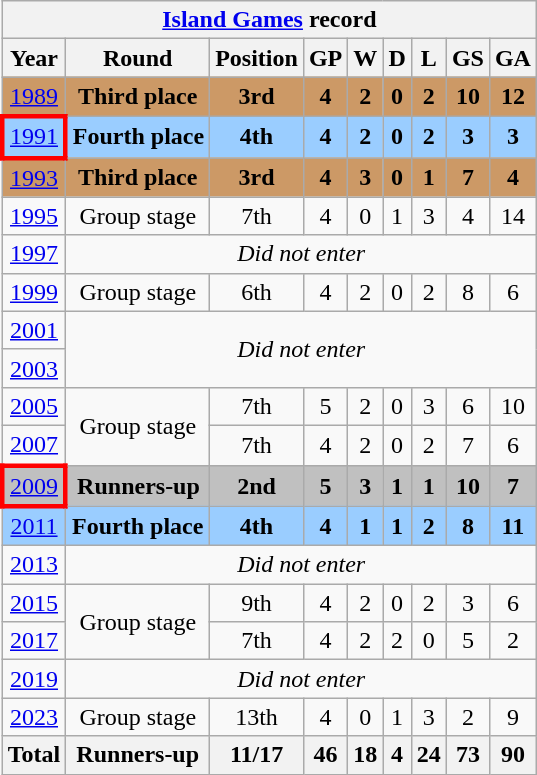<table class="wikitable" style="text-align: center;">
<tr>
<th colspan=9><a href='#'>Island Games</a> record</th>
</tr>
<tr>
<th>Year</th>
<th>Round</th>
<th>Position</th>
<th>GP</th>
<th>W</th>
<th>D</th>
<th>L</th>
<th>GS</th>
<th>GA</th>
</tr>
<tr style="background:#c96;">
<td> <a href='#'>1989</a></td>
<td><strong>Third place</strong></td>
<td><strong>3rd</strong></td>
<td><strong>4</strong></td>
<td><strong>2</strong></td>
<td><strong>0</strong></td>
<td><strong>2</strong></td>
<td><strong>10</strong></td>
<td><strong>12</strong></td>
</tr>
<tr style="background:#9acdff;">
<td style="border: 3px solid red"> <a href='#'>1991</a></td>
<td><strong>Fourth place</strong></td>
<td><strong>4th</strong></td>
<td><strong>4</strong></td>
<td><strong>2</strong></td>
<td><strong>0</strong></td>
<td><strong>2</strong></td>
<td><strong>3</strong></td>
<td><strong>3</strong></td>
</tr>
<tr style="background:#c96;">
<td> <a href='#'>1993</a></td>
<td><strong>Third place</strong></td>
<td><strong>3rd</strong></td>
<td><strong>4</strong></td>
<td><strong>3</strong></td>
<td><strong>0</strong></td>
<td><strong>1</strong></td>
<td><strong>7</strong></td>
<td><strong>4</strong></td>
</tr>
<tr>
<td> <a href='#'>1995</a></td>
<td>Group stage</td>
<td>7th</td>
<td>4</td>
<td>0</td>
<td>1</td>
<td>3</td>
<td>4</td>
<td>14</td>
</tr>
<tr>
<td> <a href='#'>1997</a></td>
<td colspan=8><em>Did not enter</em></td>
</tr>
<tr>
<td> <a href='#'>1999</a></td>
<td>Group stage</td>
<td>6th</td>
<td>4</td>
<td>2</td>
<td>0</td>
<td>2</td>
<td>8</td>
<td>6</td>
</tr>
<tr>
<td> <a href='#'>2001</a></td>
<td colspan=8 rowspan=2><em>Did not enter</em></td>
</tr>
<tr>
<td> <a href='#'>2003</a></td>
</tr>
<tr>
<td> <a href='#'>2005</a></td>
<td rowspan=2>Group stage</td>
<td>7th</td>
<td>5</td>
<td>2</td>
<td>0</td>
<td>3</td>
<td>6</td>
<td>10</td>
</tr>
<tr>
<td> <a href='#'>2007</a></td>
<td>7th</td>
<td>4</td>
<td>2</td>
<td>0</td>
<td>2</td>
<td>7</td>
<td>6</td>
</tr>
<tr bgcolor=silver>
<td style="border: 3px solid red"> <a href='#'>2009</a></td>
<td><strong>Runners-up</strong></td>
<td><strong>2nd</strong></td>
<td><strong>5</strong></td>
<td><strong>3</strong></td>
<td><strong>1</strong></td>
<td><strong>1</strong></td>
<td><strong>10</strong></td>
<td><strong>7</strong></td>
</tr>
<tr style="background:#9acdff;">
<td> <a href='#'>2011</a></td>
<td><strong>Fourth place</strong></td>
<td><strong>4th</strong></td>
<td><strong>4</strong></td>
<td><strong>1</strong></td>
<td><strong>1</strong></td>
<td><strong>2</strong></td>
<td><strong>8</strong></td>
<td><strong>11</strong></td>
</tr>
<tr>
<td> <a href='#'>2013</a></td>
<td colspan=8><em>Did not enter</em></td>
</tr>
<tr>
<td> <a href='#'>2015</a></td>
<td rowspan=2>Group stage</td>
<td>9th</td>
<td>4</td>
<td>2</td>
<td>0</td>
<td>2</td>
<td>3</td>
<td>6</td>
</tr>
<tr>
<td> <a href='#'>2017</a></td>
<td>7th</td>
<td>4</td>
<td>2</td>
<td>2</td>
<td>0</td>
<td>5</td>
<td>2</td>
</tr>
<tr>
<td> <a href='#'>2019</a></td>
<td colspan=8><em>Did not enter</em></td>
</tr>
<tr>
<td> <a href='#'>2023</a></td>
<td>Group stage</td>
<td>13th</td>
<td>4</td>
<td>0</td>
<td>1</td>
<td>3</td>
<td>2</td>
<td>9</td>
</tr>
<tr>
<th><strong>Total</strong></th>
<th><strong>Runners-up</strong></th>
<th>11/17</th>
<th><strong>46</strong></th>
<th><strong>18</strong></th>
<th><strong>4</strong></th>
<th><strong>24</strong></th>
<th><strong>73</strong></th>
<th><strong>90</strong></th>
</tr>
</table>
